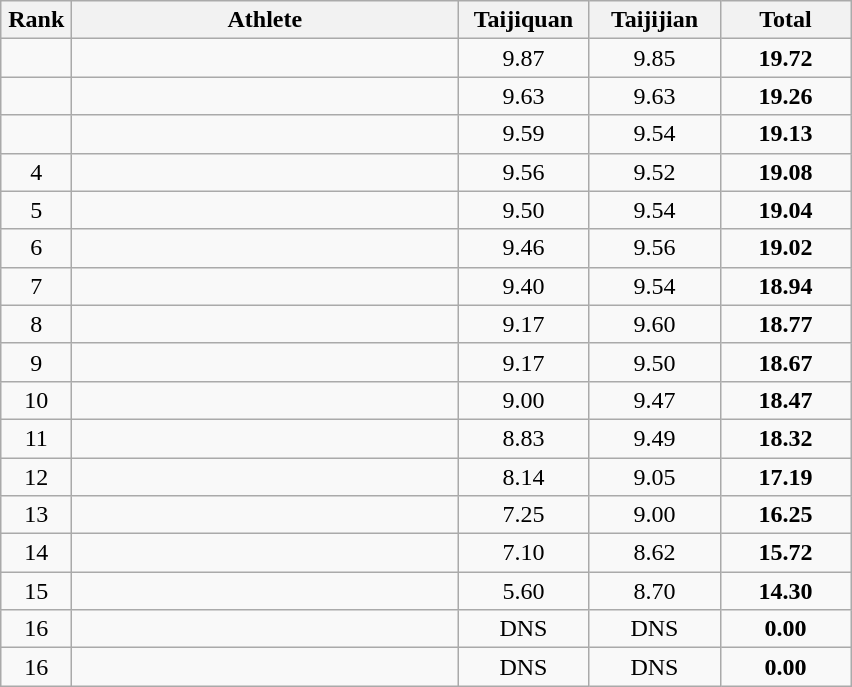<table class=wikitable style="text-align:center">
<tr>
<th width=40>Rank</th>
<th width=250>Athlete</th>
<th width=80>Taijiquan</th>
<th width=80>Taijijian</th>
<th width=80>Total</th>
</tr>
<tr>
<td></td>
<td align=left></td>
<td>9.87</td>
<td>9.85</td>
<td><strong>19.72</strong></td>
</tr>
<tr>
<td></td>
<td align=left></td>
<td>9.63</td>
<td>9.63</td>
<td><strong>19.26</strong></td>
</tr>
<tr>
<td></td>
<td align=left></td>
<td>9.59</td>
<td>9.54</td>
<td><strong>19.13</strong></td>
</tr>
<tr>
<td>4</td>
<td align=left></td>
<td>9.56</td>
<td>9.52</td>
<td><strong>19.08</strong></td>
</tr>
<tr>
<td>5</td>
<td align=left></td>
<td>9.50</td>
<td>9.54</td>
<td><strong>19.04</strong></td>
</tr>
<tr>
<td>6</td>
<td align=left></td>
<td>9.46</td>
<td>9.56</td>
<td><strong>19.02</strong></td>
</tr>
<tr>
<td>7</td>
<td align=left></td>
<td>9.40</td>
<td>9.54</td>
<td><strong>18.94</strong></td>
</tr>
<tr>
<td>8</td>
<td align=left></td>
<td>9.17</td>
<td>9.60</td>
<td><strong>18.77</strong></td>
</tr>
<tr>
<td>9</td>
<td align=left></td>
<td>9.17</td>
<td>9.50</td>
<td><strong>18.67</strong></td>
</tr>
<tr>
<td>10</td>
<td align=left></td>
<td>9.00</td>
<td>9.47</td>
<td><strong>18.47</strong></td>
</tr>
<tr>
<td>11</td>
<td align=left></td>
<td>8.83</td>
<td>9.49</td>
<td><strong>18.32</strong></td>
</tr>
<tr>
<td>12</td>
<td align=left></td>
<td>8.14</td>
<td>9.05</td>
<td><strong>17.19</strong></td>
</tr>
<tr>
<td>13</td>
<td align=left></td>
<td>7.25</td>
<td>9.00</td>
<td><strong>16.25</strong></td>
</tr>
<tr>
<td>14</td>
<td align=left></td>
<td>7.10</td>
<td>8.62</td>
<td><strong>15.72</strong></td>
</tr>
<tr>
<td>15</td>
<td align=left></td>
<td>5.60</td>
<td>8.70</td>
<td><strong>14.30</strong></td>
</tr>
<tr>
<td>16</td>
<td align=left></td>
<td>DNS</td>
<td>DNS</td>
<td><strong>0.00</strong></td>
</tr>
<tr>
<td>16</td>
<td align=left></td>
<td>DNS</td>
<td>DNS</td>
<td><strong>0.00</strong></td>
</tr>
</table>
